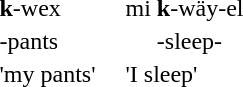<table ->
<tr>
<td><strong>k</strong>-wex</td>
<td></td>
<td></td>
<td></td>
<td></td>
<td>mi</td>
<td><strong>k</strong>-wäy-el</td>
</tr>
<tr>
<td>-pants</td>
<td></td>
<td></td>
<td></td>
<td></td>
<td></td>
<td>-sleep-</td>
</tr>
<tr>
<td>'my pants'</td>
<td></td>
<td></td>
<td></td>
<td></td>
<td colspan=2>'I sleep'</td>
</tr>
</table>
